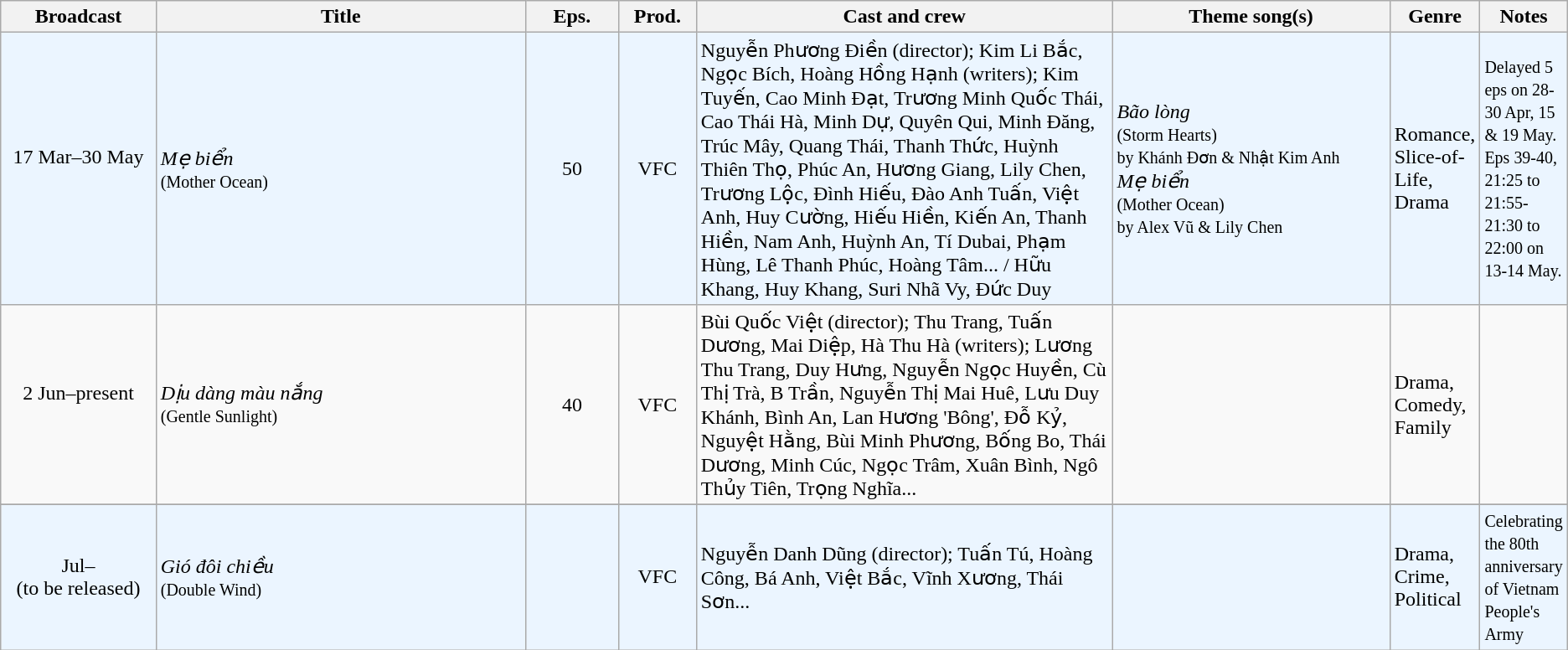<table class="wikitable sortable">
<tr>
<th style="width:10%;">Broadcast</th>
<th style="width:24%;">Title</th>
<th style="width:6%;">Eps.</th>
<th style="width:5%;">Prod.</th>
<th style="width:27%;">Cast and crew</th>
<th style="width:18%;">Theme song(s)</th>
<th style="width:5%;">Genre</th>
<th style="width:5%;">Notes</th>
</tr>
<tr ---- bgcolor="#ebf5ff">
<td style="text-align:center;">17 Mar–30 May<br><br></td>
<td><em>Mẹ biển</em><br><small>(Mother Ocean)</small></td>
<td style="text-align:center;">50</td>
<td style="text-align:center;">VFC</td>
<td>Nguyễn Phương Điền (director); Kim Li Bắc, Ngọc Bích, Hoàng Hồng Hạnh (writers); Kim Tuyến, Cao Minh Đạt, Trương Minh Quốc Thái, Cao Thái Hà, Minh Dự, Quyên Qui, Minh Đăng, Trúc Mây, Quang Thái, Thanh Thức, Huỳnh Thiên Thọ, Phúc An, Hương Giang, Lily Chen, Trương Lộc, Đình Hiếu, Đào Anh Tuấn, Việt Anh, Huy Cường, Hiếu Hiền, Kiến An, Thanh Hiền, Nam Anh, Huỳnh An, Tí Dubai, Phạm Hùng, Lê Thanh Phúc, Hoàng Tâm... / Hữu Khang, Huy Khang, Suri Nhã Vy, Đức Duy</td>
<td><em>Bão lòng</em><br><small>(Storm Hearts)<br> by Khánh Đơn & Nhật Kim Anh</small><br><em>Mẹ biển</em><br><small>(Mother Ocean)<br> by Alex Vũ & Lily Chen</small></td>
<td>Romance, Slice-of-Life, Drama</td>
<td><small>Delayed 5 eps on 28-30 Apr, 15 & 19 May.</small><br><small>Eps 39-40, 21:25 to 21:55-21:30 to 22:00 on 13-14 May.</small></td>
</tr>
<tr>
<td style="text-align:center;">2 Jun–present<br><br></td>
<td><em>Dịu dàng màu nắng</em><br><small>(Gentle Sunlight)</small></td>
<td style="text-align:center;">40</td>
<td style="text-align:center;">VFC</td>
<td>Bùi Quốc Việt (director); Thu Trang, Tuấn Dương, Mai Diệp, Hà Thu Hà (writers); Lương Thu Trang, Duy Hưng, Nguyễn Ngọc Huyền, Cù Thị Trà, B Trần, Nguyễn Thị Mai Huê, Lưu Duy Khánh, Bình An, Lan Hương 'Bông', Đỗ Kỷ, Nguyệt Hằng, Bùi Minh Phương, Bống Bo, Thái Dương, Minh Cúc, Ngọc Trâm, Xuân Bình, Ngô Thủy Tiên, Trọng Nghĩa...</td>
<td></td>
<td>Drama, Comedy, Family</td>
<td></td>
</tr>
<tr>
</tr>
<tr ---- bgcolor="#ebf5ff">
<td style="text-align:center;">Jul–<br>(to be released)</td>
<td><em>Gió đôi chiều</em><br><small>(Double Wind)</small></td>
<td style="text-align:center;"></td>
<td style="text-align:center;">VFC</td>
<td>Nguyễn Danh Dũng (director); Tuấn Tú, Hoàng Công, Bá Anh, Việt Bắc, Vĩnh Xương, Thái Sơn...</td>
<td></td>
<td>Drama, Crime, Political</td>
<td><small>Celebrating the 80th anniversary of Vietnam People's Army</small></td>
</tr>
</table>
